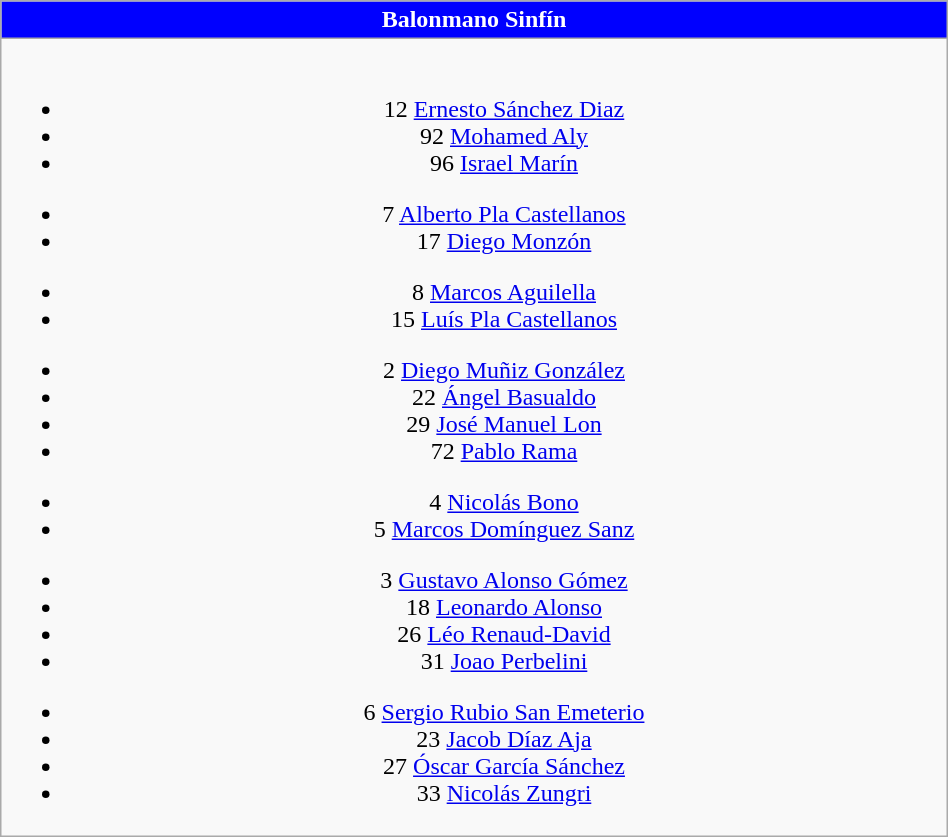<table class="wikitable" style="font-size:100%; text-align:center;" width=50%>
<tr>
<th colspan=5 style="background-color:#0000FF;color:#FFFFFF;text-align:center;"> Balonmano Sinfín</th>
</tr>
<tr>
<td><br>
<ul><li>12  <a href='#'>Ernesto Sánchez Diaz</a></li><li>92  <a href='#'>Mohamed Aly</a></li><li>96  <a href='#'>Israel Marín</a></li></ul><ul><li>7  <a href='#'>Alberto Pla Castellanos</a></li><li>17  <a href='#'>Diego Monzón</a></li></ul><ul><li>8  <a href='#'>Marcos Aguilella</a></li><li>15  <a href='#'>Luís Pla Castellanos</a></li></ul><ul><li>2  <a href='#'>Diego Muñiz González</a></li><li>22  <a href='#'>Ángel Basualdo</a></li><li>29  <a href='#'>José Manuel Lon</a></li><li>72  <a href='#'>Pablo Rama</a></li></ul><ul><li>4  <a href='#'>Nicolás Bono</a></li><li>5  <a href='#'>Marcos Domínguez Sanz</a></li></ul><ul><li>3  <a href='#'>Gustavo Alonso Gómez</a></li><li>18  <a href='#'>Leonardo Alonso</a></li><li>26  <a href='#'>Léo Renaud-David</a></li><li>31  <a href='#'>Joao Perbelini</a></li></ul><ul><li>6  <a href='#'>Sergio Rubio San Emeterio</a></li><li>23  <a href='#'>Jacob Díaz Aja</a></li><li>27  <a href='#'>Óscar García Sánchez</a></li><li>33  <a href='#'>Nicolás Zungri</a></li></ul></td>
</tr>
</table>
